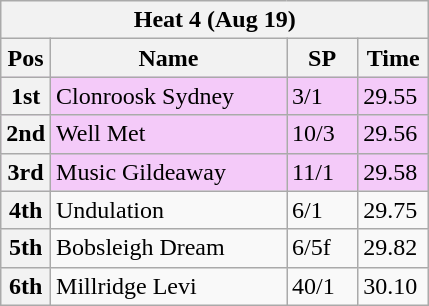<table class="wikitable">
<tr>
<th colspan="6">Heat 4 (Aug 19)</th>
</tr>
<tr>
<th width=20>Pos</th>
<th width=150>Name</th>
<th width=40>SP</th>
<th width=40>Time</th>
</tr>
<tr style="background: #f4caf9;">
<th>1st</th>
<td>Clonroosk Sydney</td>
<td>3/1</td>
<td>29.55</td>
</tr>
<tr style="background: #f4caf9;">
<th>2nd</th>
<td>Well Met</td>
<td>10/3</td>
<td>29.56</td>
</tr>
<tr style="background: #f4caf9;">
<th>3rd</th>
<td>Music Gildeaway</td>
<td>11/1</td>
<td>29.58</td>
</tr>
<tr>
<th>4th</th>
<td>Undulation</td>
<td>6/1</td>
<td>29.75</td>
</tr>
<tr>
<th>5th</th>
<td>Bobsleigh Dream</td>
<td>6/5f</td>
<td>29.82</td>
</tr>
<tr>
<th>6th</th>
<td>Millridge Levi</td>
<td>40/1</td>
<td>30.10</td>
</tr>
</table>
